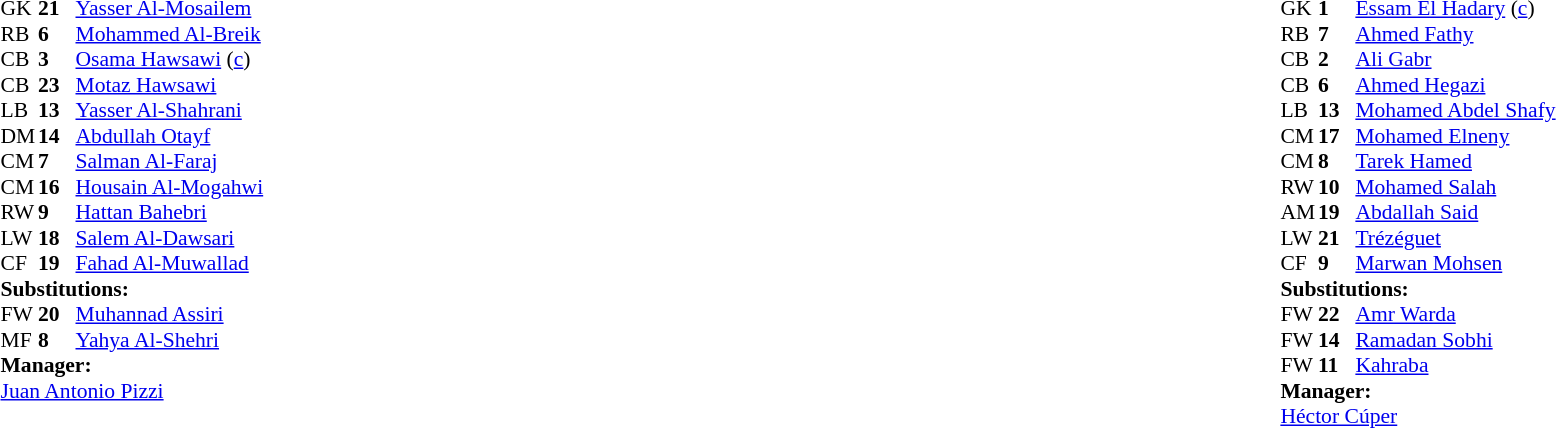<table width="100%">
<tr>
<td valign="top" width="40%"><br><table style="font-size:90%" cellspacing="0" cellpadding="0">
<tr>
<th width=25></th>
<th width=25></th>
</tr>
<tr>
<td>GK</td>
<td><strong>21</strong></td>
<td><a href='#'>Yasser Al-Mosailem</a></td>
</tr>
<tr>
<td>RB</td>
<td><strong>6</strong></td>
<td><a href='#'>Mohammed Al-Breik</a></td>
</tr>
<tr>
<td>CB</td>
<td><strong>3</strong></td>
<td><a href='#'>Osama Hawsawi</a> (<a href='#'>c</a>)</td>
</tr>
<tr>
<td>CB</td>
<td><strong>23</strong></td>
<td><a href='#'>Motaz Hawsawi</a></td>
</tr>
<tr>
<td>LB</td>
<td><strong>13</strong></td>
<td><a href='#'>Yasser Al-Shahrani</a></td>
</tr>
<tr>
<td>DM</td>
<td><strong>14</strong></td>
<td><a href='#'>Abdullah Otayf</a></td>
</tr>
<tr>
<td>CM</td>
<td><strong>7</strong></td>
<td><a href='#'>Salman Al-Faraj</a></td>
</tr>
<tr>
<td>CM</td>
<td><strong>16</strong></td>
<td><a href='#'>Housain Al-Mogahwi</a></td>
</tr>
<tr>
<td>RW</td>
<td><strong>9</strong></td>
<td><a href='#'>Hattan Bahebri</a></td>
<td></td>
<td></td>
</tr>
<tr>
<td>LW</td>
<td><strong>18</strong></td>
<td><a href='#'>Salem Al-Dawsari</a></td>
</tr>
<tr>
<td>CF</td>
<td><strong>19</strong></td>
<td><a href='#'>Fahad Al-Muwallad</a></td>
<td></td>
<td></td>
</tr>
<tr>
<td colspan=3><strong>Substitutions:</strong></td>
</tr>
<tr>
<td>FW</td>
<td><strong>20</strong></td>
<td><a href='#'>Muhannad Assiri</a></td>
<td></td>
<td></td>
</tr>
<tr>
<td>MF</td>
<td><strong>8</strong></td>
<td><a href='#'>Yahya Al-Shehri</a></td>
<td></td>
<td></td>
</tr>
<tr>
<td colspan=3><strong>Manager:</strong></td>
</tr>
<tr>
<td colspan=3> <a href='#'>Juan Antonio Pizzi</a></td>
</tr>
</table>
</td>
<td valign="top"></td>
<td valign="top" width="50%"><br><table style="font-size:90%; margin:auto" cellspacing="0" cellpadding="0">
<tr>
<th width=25></th>
<th width=25></th>
</tr>
<tr>
<td>GK</td>
<td><strong>1</strong></td>
<td><a href='#'>Essam El Hadary</a> (<a href='#'>c</a>)</td>
</tr>
<tr>
<td>RB</td>
<td><strong>7</strong></td>
<td><a href='#'>Ahmed Fathy</a></td>
<td></td>
</tr>
<tr>
<td>CB</td>
<td><strong>2</strong></td>
<td><a href='#'>Ali Gabr</a></td>
<td></td>
</tr>
<tr>
<td>CB</td>
<td><strong>6</strong></td>
<td><a href='#'>Ahmed Hegazi</a></td>
</tr>
<tr>
<td>LB</td>
<td><strong>13</strong></td>
<td><a href='#'>Mohamed Abdel Shafy</a></td>
</tr>
<tr>
<td>CM</td>
<td><strong>17</strong></td>
<td><a href='#'>Mohamed Elneny</a></td>
</tr>
<tr>
<td>CM</td>
<td><strong>8</strong></td>
<td><a href='#'>Tarek Hamed</a></td>
</tr>
<tr>
<td>RW</td>
<td><strong>10</strong></td>
<td><a href='#'>Mohamed Salah</a></td>
</tr>
<tr>
<td>AM</td>
<td><strong>19</strong></td>
<td><a href='#'>Abdallah Said</a></td>
<td></td>
<td></td>
</tr>
<tr>
<td>LW</td>
<td><strong>21</strong></td>
<td><a href='#'>Trézéguet</a></td>
<td></td>
<td></td>
</tr>
<tr>
<td>CF</td>
<td><strong>9</strong></td>
<td><a href='#'>Marwan Mohsen</a></td>
<td></td>
<td></td>
</tr>
<tr>
<td colspan=3><strong>Substitutions:</strong></td>
</tr>
<tr>
<td>FW</td>
<td><strong>22</strong></td>
<td><a href='#'>Amr Warda</a></td>
<td></td>
<td></td>
</tr>
<tr>
<td>FW</td>
<td><strong>14</strong></td>
<td><a href='#'>Ramadan Sobhi</a></td>
<td></td>
<td></td>
</tr>
<tr>
<td>FW</td>
<td><strong>11</strong></td>
<td><a href='#'>Kahraba</a></td>
<td></td>
<td></td>
</tr>
<tr>
<td colspan=3><strong>Manager:</strong></td>
</tr>
<tr>
<td colspan=3> <a href='#'>Héctor Cúper</a></td>
</tr>
</table>
</td>
</tr>
</table>
